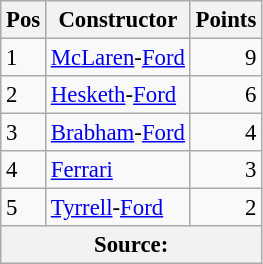<table class="wikitable" style="font-size: 95%;">
<tr>
<th>Pos</th>
<th>Constructor</th>
<th>Points</th>
</tr>
<tr>
<td>1</td>
<td> <a href='#'>McLaren</a>-<a href='#'>Ford</a></td>
<td align="right">9</td>
</tr>
<tr>
<td>2</td>
<td> <a href='#'>Hesketh</a>-<a href='#'>Ford</a></td>
<td align="right">6</td>
</tr>
<tr>
<td>3</td>
<td> <a href='#'>Brabham</a>-<a href='#'>Ford</a></td>
<td align="right">4</td>
</tr>
<tr>
<td>4</td>
<td> <a href='#'>Ferrari</a></td>
<td align="right">3</td>
</tr>
<tr>
<td>5</td>
<td> <a href='#'>Tyrrell</a>-<a href='#'>Ford</a></td>
<td align="right">2</td>
</tr>
<tr>
<th colspan=3>Source:</th>
</tr>
</table>
